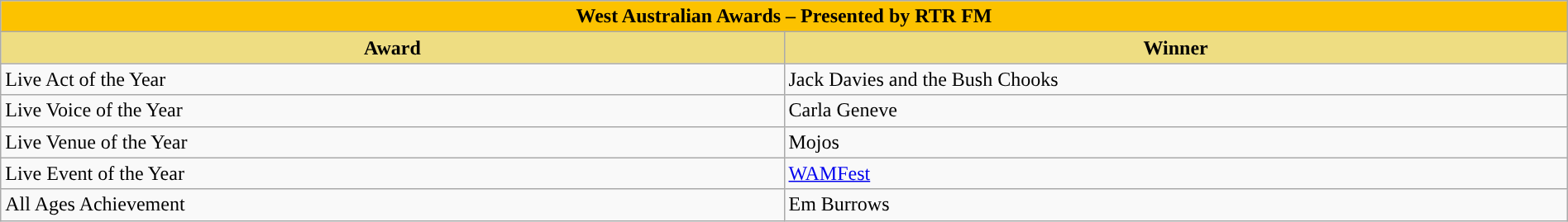<table class="wikitable" width=100%>
<tr>
<th colspan="2" ! style="width:15%;background:#FCC200">West Australian Awards – Presented by RTR FM</th>
</tr>
<tr>
<th style="width:10%;background:#EEDD82;">Award</th>
<th style="width:10%;background:#EEDD82;">Winner</th>
</tr>
<tr>
<td>Live Act of the Year</td>
<td>Jack Davies and the Bush Chooks</td>
</tr>
<tr>
<td>Live Voice of the Year</td>
<td>Carla Geneve</td>
</tr>
<tr>
<td>Live Venue of the Year</td>
<td>Mojos</td>
</tr>
<tr>
<td>Live Event of the Year</td>
<td><a href='#'>WAMFest</a></td>
</tr>
<tr>
<td>All Ages Achievement</td>
<td>Em Burrows</td>
</tr>
</table>
